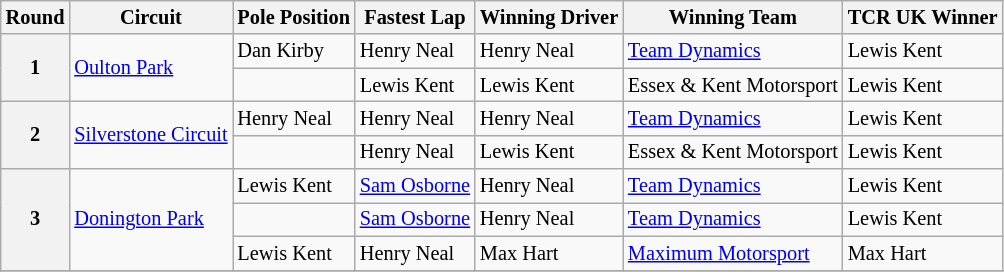<table class="wikitable" style="font-size: 85%">
<tr>
<th>Round</th>
<th>Circuit</th>
<th>Pole Position</th>
<th>Fastest Lap</th>
<th>Winning Driver</th>
<th>Winning Team</th>
<th>TCR UK Winner</th>
</tr>
<tr>
<th rowspan=2>1</th>
<td rowspan=2><a href='#'>Oulton Park</a></td>
<td> Dan Kirby</td>
<td> Henry Neal</td>
<td> Henry Neal</td>
<td><a href='#'>Team Dynamics</a></td>
<td> Lewis Kent</td>
</tr>
<tr>
<td></td>
<td> Lewis Kent</td>
<td> Lewis Kent</td>
<td>Essex & Kent Motorsport</td>
<td> Lewis Kent</td>
</tr>
<tr>
<th rowspan=2>2</th>
<td rowspan=2><a href='#'>Silverstone Circuit</a></td>
<td> Henry Neal</td>
<td> Henry Neal</td>
<td> Henry Neal</td>
<td><a href='#'>Team Dynamics</a></td>
<td> Lewis Kent</td>
</tr>
<tr>
<td></td>
<td> Henry Neal</td>
<td> Lewis Kent</td>
<td>Essex & Kent Motorsport</td>
<td> Lewis Kent</td>
</tr>
<tr>
<th rowspan=3>3</th>
<td rowspan=3><a href='#'>Donington Park</a></td>
<td> Lewis Kent</td>
<td> <a href='#'>Sam Osborne</a></td>
<td> Henry Neal</td>
<td><a href='#'>Team Dynamics</a></td>
<td> Lewis Kent</td>
</tr>
<tr>
<td></td>
<td> <a href='#'>Sam Osborne</a></td>
<td> Henry Neal</td>
<td><a href='#'>Team Dynamics</a></td>
<td> Lewis Kent</td>
</tr>
<tr>
<td> Lewis Kent</td>
<td> Henry Neal</td>
<td> Max Hart</td>
<td><a href='#'>Maximum Motorsport</a></td>
<td> Max Hart</td>
</tr>
<tr>
</tr>
</table>
